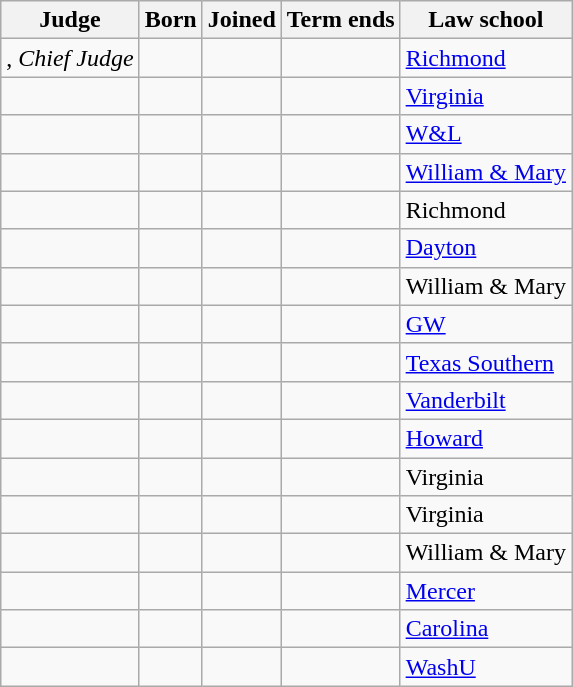<table class="wikitable sortable">
<tr>
<th>Judge</th>
<th>Born</th>
<th>Joined</th>
<th>Term ends</th>
<th>Law school</th>
</tr>
<tr>
<td>, <em>Chief Judge</em></td>
<td></td>
<td></td>
<td></td>
<td><a href='#'>Richmond</a></td>
</tr>
<tr>
<td></td>
<td></td>
<td></td>
<td></td>
<td><a href='#'>Virginia</a></td>
</tr>
<tr>
<td></td>
<td></td>
<td></td>
<td></td>
<td><a href='#'>W&L</a></td>
</tr>
<tr>
<td></td>
<td></td>
<td></td>
<td></td>
<td><a href='#'>William & Mary</a></td>
</tr>
<tr>
<td></td>
<td></td>
<td></td>
<td></td>
<td>Richmond</td>
</tr>
<tr>
<td></td>
<td></td>
<td></td>
<td></td>
<td><a href='#'>Dayton</a></td>
</tr>
<tr>
<td></td>
<td></td>
<td></td>
<td></td>
<td>William & Mary</td>
</tr>
<tr>
<td></td>
<td></td>
<td></td>
<td></td>
<td><a href='#'>GW</a></td>
</tr>
<tr>
<td></td>
<td></td>
<td></td>
<td></td>
<td><a href='#'>Texas Southern</a></td>
</tr>
<tr>
<td></td>
<td></td>
<td></td>
<td></td>
<td><a href='#'>Vanderbilt</a></td>
</tr>
<tr>
<td></td>
<td align="center"></td>
<td></td>
<td></td>
<td><a href='#'>Howard</a></td>
</tr>
<tr>
<td></td>
<td></td>
<td></td>
<td></td>
<td>Virginia</td>
</tr>
<tr>
<td></td>
<td></td>
<td></td>
<td></td>
<td>Virginia</td>
</tr>
<tr>
<td></td>
<td></td>
<td></td>
<td></td>
<td>William & Mary</td>
</tr>
<tr>
<td></td>
<td></td>
<td></td>
<td></td>
<td><a href='#'>Mercer</a></td>
</tr>
<tr>
<td></td>
<td></td>
<td></td>
<td></td>
<td><a href='#'>Carolina</a></td>
</tr>
<tr>
<td></td>
<td align="center"></td>
<td></td>
<td></td>
<td><a href='#'>WashU</a></td>
</tr>
</table>
